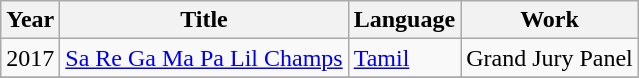<table class="wikitable sortable">
<tr>
<th>Year</th>
<th>Title</th>
<th>Language</th>
<th>Work</th>
</tr>
<tr>
<td>2017</td>
<td><a href='#'>Sa Re Ga Ma Pa Lil Champs</a></td>
<td><a href='#'>Tamil</a></td>
<td>Grand Jury Panel</td>
</tr>
<tr>
</tr>
</table>
